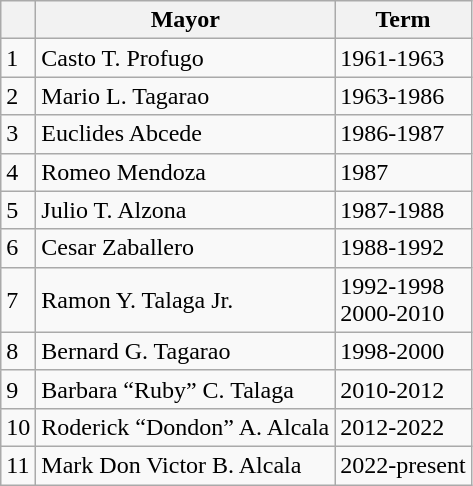<table class="wikitable sortable">
<tr>
<th></th>
<th>Mayor</th>
<th>Term</th>
</tr>
<tr>
<td>1</td>
<td>Casto T. Profugo</td>
<td>1961-1963</td>
</tr>
<tr>
<td>2</td>
<td>Mario L. Tagarao</td>
<td>1963-1986</td>
</tr>
<tr>
<td>3</td>
<td>Euclides Abcede</td>
<td>1986-1987</td>
</tr>
<tr>
<td>4</td>
<td>Romeo Mendoza</td>
<td>1987</td>
</tr>
<tr>
<td>5</td>
<td>Julio T. Alzona</td>
<td>1987-1988</td>
</tr>
<tr>
<td>6</td>
<td>Cesar Zaballero</td>
<td>1988-1992</td>
</tr>
<tr>
<td>7</td>
<td>Ramon Y. Talaga Jr.</td>
<td>1992-1998<br>2000-2010</td>
</tr>
<tr>
<td>8</td>
<td>Bernard G. Tagarao</td>
<td>1998-2000</td>
</tr>
<tr>
<td>9</td>
<td>Barbara “Ruby” C. Talaga</td>
<td>2010-2012</td>
</tr>
<tr>
<td>10</td>
<td>Roderick “Dondon” A. Alcala</td>
<td>2012-2022</td>
</tr>
<tr>
<td>11</td>
<td>Mark Don Victor B. Alcala</td>
<td>2022-present</td>
</tr>
</table>
